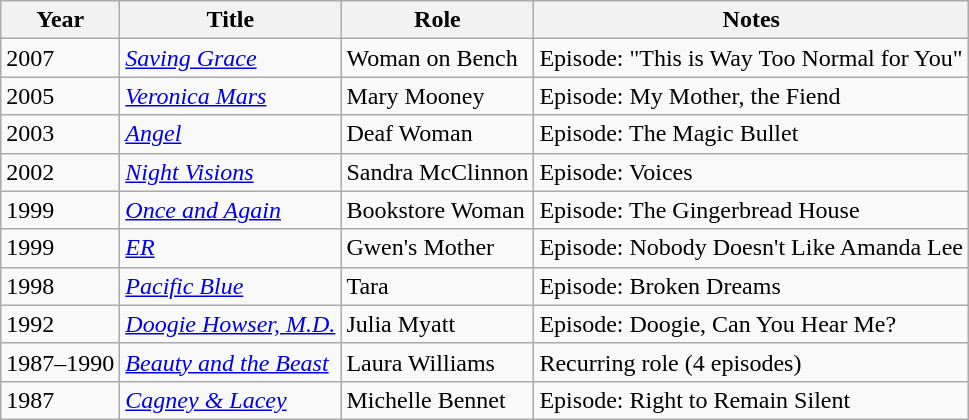<table class="wikitable sortable">
<tr>
<th>Year</th>
<th>Title</th>
<th>Role</th>
<th class="unsortable">Notes</th>
</tr>
<tr>
<td>2007</td>
<td><em><a href='#'>Saving Grace</a></em></td>
<td>Woman on Bench</td>
<td>Episode: "This is Way Too Normal for You"</td>
</tr>
<tr>
<td>2005</td>
<td><em><a href='#'>Veronica Mars</a></em></td>
<td>Mary Mooney</td>
<td>Episode: My Mother, the Fiend</td>
</tr>
<tr>
<td>2003</td>
<td><em><a href='#'>Angel</a></em></td>
<td>Deaf Woman</td>
<td>Episode: The Magic Bullet</td>
</tr>
<tr>
<td>2002</td>
<td><em><a href='#'>Night Visions</a></em></td>
<td>Sandra McClinnon</td>
<td>Episode: Voices</td>
</tr>
<tr>
<td>1999</td>
<td><em><a href='#'>Once and Again</a></em></td>
<td>Bookstore Woman</td>
<td>Episode: The Gingerbread House</td>
</tr>
<tr>
<td>1999</td>
<td><em><a href='#'>ER</a></em></td>
<td>Gwen's Mother</td>
<td>Episode: Nobody Doesn't Like Amanda Lee</td>
</tr>
<tr>
<td>1998</td>
<td><em><a href='#'>Pacific Blue</a></em></td>
<td>Tara</td>
<td>Episode: Broken Dreams</td>
</tr>
<tr>
<td>1992</td>
<td><em><a href='#'>Doogie Howser, M.D.</a></em></td>
<td>Julia Myatt</td>
<td>Episode: Doogie, Can You Hear Me?</td>
</tr>
<tr>
<td>1987–1990</td>
<td><em><a href='#'>Beauty and the Beast</a></em></td>
<td>Laura Williams</td>
<td>Recurring role (4 episodes)</td>
</tr>
<tr>
<td>1987</td>
<td><em><a href='#'>Cagney & Lacey</a></em></td>
<td>Michelle Bennet</td>
<td>Episode: Right to Remain Silent</td>
</tr>
</table>
